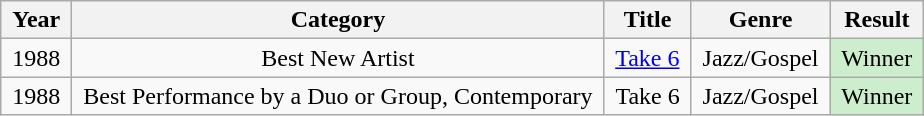<table class=wikitable>
<tr>
<th>Year</th>
<th>Category</th>
<th>Title</th>
<th>Genre</th>
<th>Result</th>
</tr>
<tr align=center>
<td> 1988 </td>
<td> Best New Artist </td>
<td> <a href='#'>Take 6</a> </td>
<td> Jazz/Gospel </td>
<td style="background:#cec;"> Winner </td>
</tr>
<tr align=center>
<td>1988</td>
<td> Best Performance by a Duo or Group, Contemporary </td>
<td>Take 6</td>
<td>Jazz/Gospel</td>
<td style="background:#cec;">Winner</td>
</tr>
</table>
